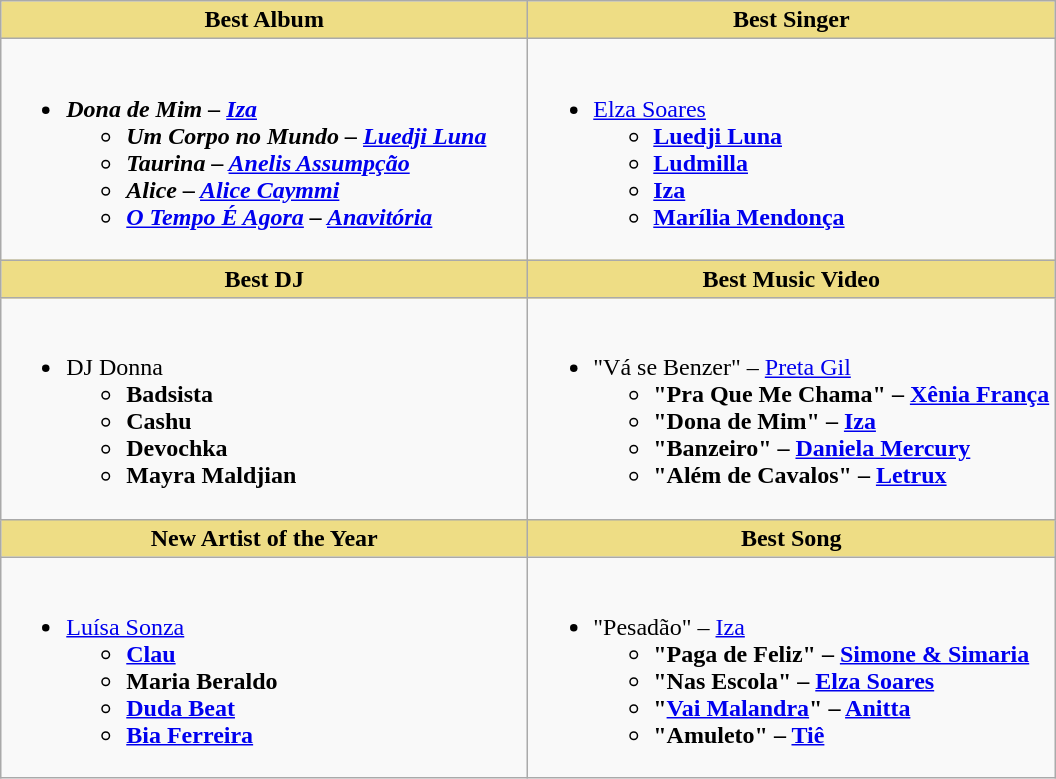<table class="wikitable" style="width=">
<tr>
<th scope="col" style="background:#EEDD85; width:50%">Best Album</th>
<th scope="col" style="background:#EEDD85; width:50%">Best Singer</th>
</tr>
<tr>
<td style="vertical-align:top"><br><ul><li><strong><em>Dona de Mim<em> – <a href='#'>Iza</a><strong><ul><li></em>Um Corpo no Mundo<em> – <a href='#'>Luedji Luna</a></li><li></em>Taurina<em> – <a href='#'>Anelis Assumpção</a></li><li></em>Alice<em> – <a href='#'>Alice Caymmi</a></li><li></em><a href='#'>O Tempo É Agora</a><em> – <a href='#'>Anavitória</a></li></ul></li></ul></td>
<td style="vertical-align:top"><br><ul><li></strong><a href='#'>Elza Soares</a><strong><ul><li><a href='#'>Luedji Luna</a></li><li><a href='#'>Ludmilla</a></li><li><a href='#'>Iza</a></li><li><a href='#'>Marília Mendonça</a></li></ul></li></ul></td>
</tr>
<tr>
<th scope="col" style="background:#EEDD85; width:50%">Best DJ</th>
<th scope="col" style="background:#EEDD85; width:50%">Best Music Video</th>
</tr>
<tr>
<td style="vertical-align:top"><br><ul><li></strong>DJ Donna<strong><ul><li>Badsista</li><li>Cashu</li><li>Devochka</li><li>Mayra Maldjian</li></ul></li></ul></td>
<td style="vertical-align:top"><br><ul><li></strong>"Vá se Benzer" – <a href='#'>Preta Gil</a><strong><ul><li>"Pra Que Me Chama" – <a href='#'>Xênia França</a></li><li>"Dona de Mim" – <a href='#'>Iza</a></li><li>"Banzeiro" – <a href='#'>Daniela Mercury</a></li><li>"Além de Cavalos" – <a href='#'>Letrux</a></li></ul></li></ul></td>
</tr>
<tr>
<th scope="col" style="background:#EEDD85; width:50%">New Artist of the Year</th>
<th scope="col" style="background:#EEDD85; width:50%">Best Song</th>
</tr>
<tr>
<td style="vertical-align:top"><br><ul><li></strong><a href='#'>Luísa Sonza</a><strong><ul><li><a href='#'>Clau</a></li><li>Maria Beraldo</li><li><a href='#'>Duda Beat</a></li><li><a href='#'>Bia Ferreira</a></li></ul></li></ul></td>
<td style="vertical-align:top"><br><ul><li></strong>"Pesadão" – <a href='#'>Iza</a><strong><ul><li>"Paga de Feliz" – <a href='#'>Simone & Simaria</a></li><li>"Nas Escola" – <a href='#'>Elza Soares</a></li><li>"<a href='#'>Vai Malandra</a>" – <a href='#'>Anitta</a></li><li>"Amuleto" – <a href='#'>Tiê</a></li></ul></li></ul></td>
</tr>
</table>
